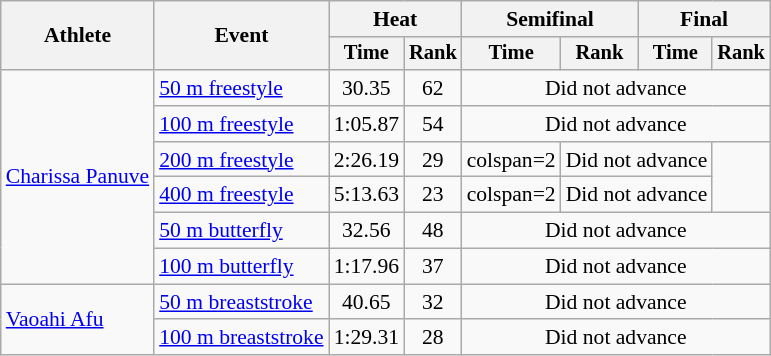<table class=wikitable style=font-size:90%>
<tr>
<th rowspan=2>Athlete</th>
<th rowspan=2>Event</th>
<th colspan=2>Heat</th>
<th colspan=2>Semifinal</th>
<th colspan=2>Final</th>
</tr>
<tr style=font-size:95%>
<th>Time</th>
<th>Rank</th>
<th>Time</th>
<th>Rank</th>
<th>Time</th>
<th>Rank</th>
</tr>
<tr align=center>
<td align=left rowspan=6><a href='#'>Charissa Panuve</a></td>
<td align=left rowspan="1"><a href='#'>50 m freestyle</a></td>
<td>30.35</td>
<td>62</td>
<td colspan=4>Did not advance</td>
</tr>
<tr align=center>
<td align=left rowspan="1"><a href='#'>100 m freestyle</a></td>
<td>1:05.87</td>
<td>54</td>
<td colspan=4>Did not advance</td>
</tr>
<tr align=center>
<td align=left rowspan="1"><a href='#'>200 m freestyle</a></td>
<td>2:26.19</td>
<td>29</td>
<td>colspan=2 </td>
<td colspan=2>Did not advance</td>
</tr>
<tr align=center>
<td align=left rowspan="1"><a href='#'>400 m freestyle</a></td>
<td>5:13.63</td>
<td>23</td>
<td>colspan=2 </td>
<td colspan=2>Did not advance</td>
</tr>
<tr align=center>
<td align=left rowspan="1"><a href='#'>50 m butterfly</a></td>
<td>32.56</td>
<td>48</td>
<td colspan=4>Did not advance</td>
</tr>
<tr align=center>
<td align=left rowspan="1"><a href='#'>100 m butterfly</a></td>
<td>1:17.96</td>
<td>37</td>
<td colspan=4>Did not advance</td>
</tr>
<tr align=center>
<td align=left rowspan=2><a href='#'>Vaoahi Afu</a></td>
<td align=left rowspan="1"><a href='#'>50 m breaststroke</a></td>
<td>40.65</td>
<td>32</td>
<td colspan=4>Did not advance</td>
</tr>
<tr align=center>
<td align=left rowspan="1"><a href='#'>100 m breaststroke</a></td>
<td>1:29.31</td>
<td>28</td>
<td colspan=4>Did not advance</td>
</tr>
</table>
